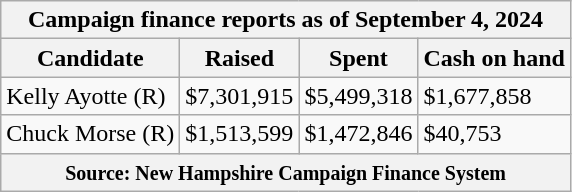<table class="wikitable sortable">
<tr>
<th colspan=4>Campaign finance reports as of September 4, 2024</th>
</tr>
<tr style="text-align:center;">
<th>Candidate</th>
<th>Raised</th>
<th>Spent</th>
<th>Cash on hand</th>
</tr>
<tr>
<td>Kelly Ayotte (R)</td>
<td>$7,301,915</td>
<td>$5,499,318</td>
<td>$1,677,858</td>
</tr>
<tr>
<td>Chuck Morse (R)</td>
<td>$1,513,599</td>
<td>$1,472,846</td>
<td>$40,753</td>
</tr>
<tr>
<th colspan="4"><small>Source: New Hampshire Campaign Finance System</small></th>
</tr>
</table>
